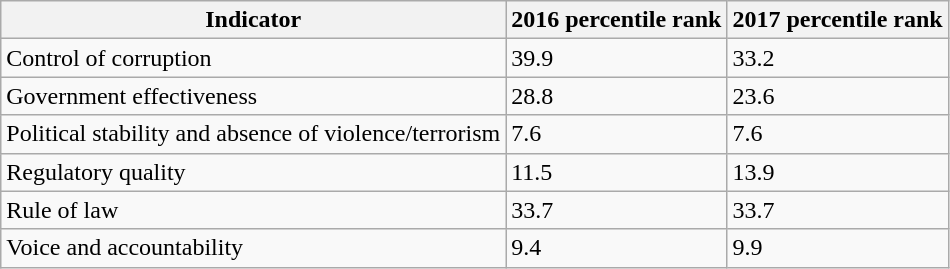<table class="wikitable">
<tr>
<th>Indicator</th>
<th>2016 percentile rank</th>
<th>2017 percentile rank</th>
</tr>
<tr>
<td>Control of corruption</td>
<td>39.9</td>
<td>33.2</td>
</tr>
<tr>
<td>Government effectiveness</td>
<td>28.8</td>
<td>23.6</td>
</tr>
<tr>
<td>Political stability and absence of violence/terrorism</td>
<td>7.6</td>
<td>7.6</td>
</tr>
<tr>
<td>Regulatory quality</td>
<td>11.5</td>
<td>13.9</td>
</tr>
<tr>
<td>Rule of law</td>
<td>33.7</td>
<td>33.7</td>
</tr>
<tr>
<td>Voice and accountability</td>
<td>9.4</td>
<td>9.9</td>
</tr>
</table>
